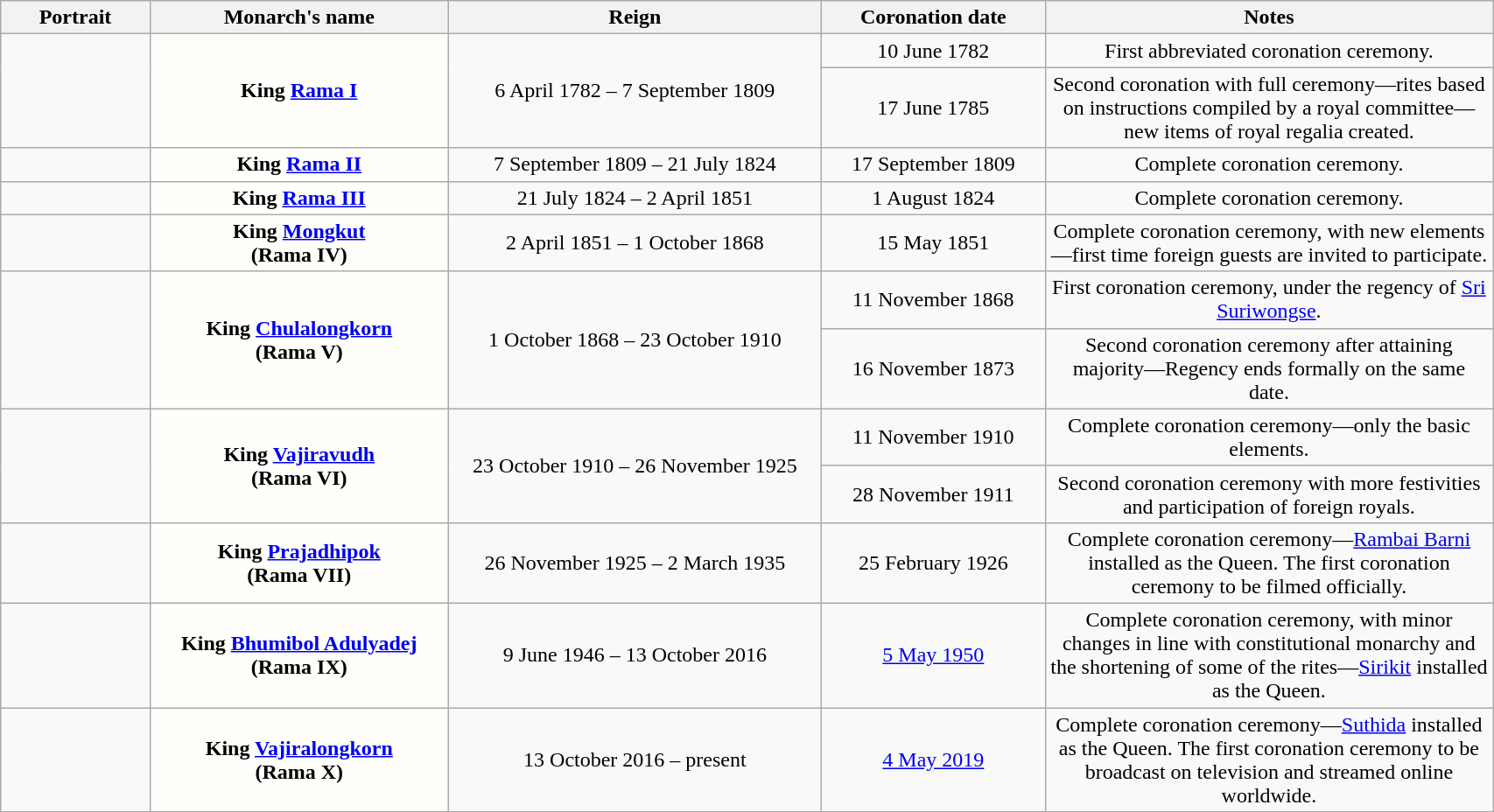<table style="text-align:center; width:90%" class="wikitable">
<tr>
<th width=90px>Portrait</th>
<th width=20%>Monarch's name</th>
<th width=25%>Reign</th>
<th width=15%>Coronation date</th>
<th width=30%>Notes</th>
</tr>
<tr>
<td rowspan="2"></td>
<td rowspan="2" bgcolor="FEFEFA"><strong>King <a href='#'>Rama I</a></strong></td>
<td rowspan="2">6 April 1782 – 7 September 1809</td>
<td>10 June 1782</td>
<td>First abbreviated coronation ceremony.</td>
</tr>
<tr>
<td>17 June 1785</td>
<td>Second coronation with full ceremony—rites based on instructions compiled by a royal committee—new items of royal regalia created.</td>
</tr>
<tr>
<td></td>
<td bgcolor="FEFEFA"><strong>King <a href='#'>Rama II</a></strong></td>
<td>7 September 1809 – 21 July 1824</td>
<td>17 September 1809</td>
<td>Complete coronation ceremony.</td>
</tr>
<tr>
<td></td>
<td bgcolor="FEFEFA"><strong>King <a href='#'>Rama III</a></strong></td>
<td>21 July 1824 – 2 April 1851</td>
<td>1 August 1824</td>
<td>Complete coronation ceremony.</td>
</tr>
<tr>
<td></td>
<td bgcolor="FEFEFA"><strong>King <a href='#'>Mongkut</a><br>(Rama IV)</strong></td>
<td>2 April 1851 – 1 October 1868</td>
<td>15 May 1851</td>
<td>Complete coronation ceremony, with new elements—first time foreign guests are invited to participate.</td>
</tr>
<tr>
<td rowspan="2"></td>
<td rowspan="2" bgcolor="FEFEFA"><strong>King <a href='#'>Chulalongkorn</a><br>(Rama V)</strong></td>
<td rowspan="2">1 October 1868 – 23 October 1910</td>
<td>11 November 1868</td>
<td>First coronation ceremony, under the regency of <a href='#'>Sri Suriwongse</a>.</td>
</tr>
<tr>
<td>16 November 1873</td>
<td>Second coronation ceremony after attaining majority—Regency ends formally on the same date.</td>
</tr>
<tr>
<td rowspan="2"></td>
<td rowspan="2" bgcolor="FEFEFA"><strong>King <a href='#'>Vajiravudh</a><br>(Rama VI)</strong></td>
<td rowspan="2">23 October 1910 – 26 November 1925</td>
<td>11 November 1910</td>
<td>Complete coronation ceremony—only the basic elements.</td>
</tr>
<tr>
<td>28 November 1911</td>
<td>Second coronation ceremony with more festivities and participation of foreign royals.</td>
</tr>
<tr>
<td></td>
<td bgcolor="FEFEFA"><strong>King <a href='#'>Prajadhipok</a><br>(Rama VII)</strong></td>
<td>26 November 1925 – 2 March 1935</td>
<td>25 February 1926</td>
<td>Complete coronation ceremony—<a href='#'>Rambai Barni</a> installed as the Queen. The first coronation ceremony to be filmed officially.</td>
</tr>
<tr>
<td></td>
<td bgcolor="FEFEFA"><strong>King <a href='#'>Bhumibol Adulyadej</a><br>(Rama IX)</strong></td>
<td>9 June 1946 – 13 October 2016</td>
<td><a href='#'>5 May 1950</a></td>
<td>Complete coronation ceremony, with minor changes in line with constitutional monarchy and the shortening of some of the rites—<a href='#'>Sirikit</a> installed as the Queen.</td>
</tr>
<tr>
<td></td>
<td bgcolor="FEFEFA"><strong>King <a href='#'>Vajiralongkorn</a><br>(Rama X)</strong></td>
<td>13 October 2016 – present</td>
<td><a href='#'>4 May 2019</a></td>
<td>Complete coronation ceremony—<a href='#'>Suthida</a> installed as the Queen. The first coronation ceremony to be broadcast on television and streamed online worldwide.</td>
</tr>
</table>
